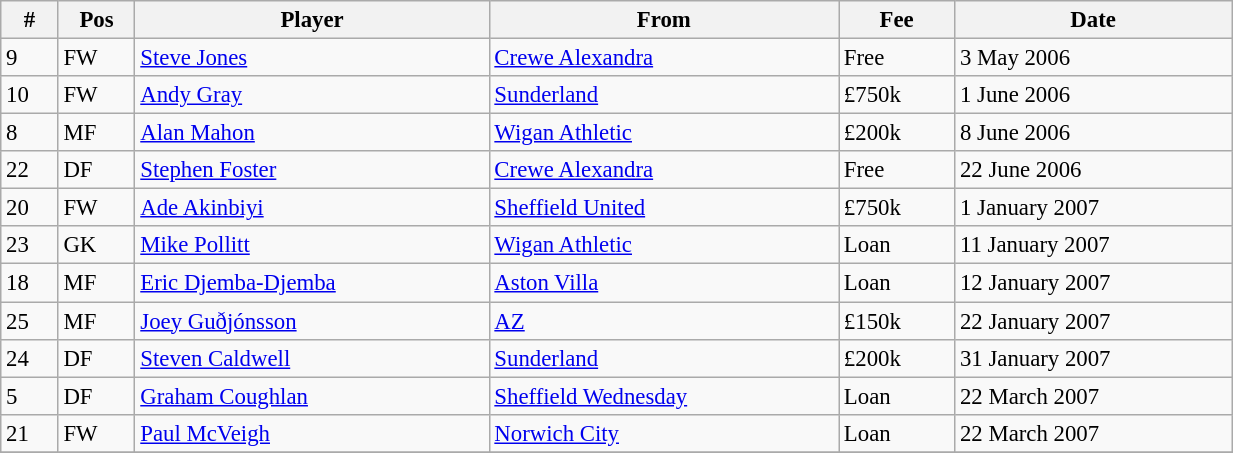<table width=65% class="wikitable" style="text-align:center; font-size:95%; text-align:left">
<tr>
<th>#</th>
<th>Pos</th>
<th>Player</th>
<th>From</th>
<th>Fee</th>
<th>Date</th>
</tr>
<tr --->
<td>9</td>
<td>FW</td>
<td> <a href='#'>Steve Jones</a></td>
<td><a href='#'>Crewe Alexandra</a></td>
<td>Free</td>
<td>3 May 2006</td>
</tr>
<tr --->
<td>10</td>
<td>FW</td>
<td> <a href='#'>Andy Gray</a></td>
<td><a href='#'>Sunderland</a></td>
<td>£750k</td>
<td>1 June 2006</td>
</tr>
<tr --->
<td>8</td>
<td>MF</td>
<td> <a href='#'>Alan Mahon</a></td>
<td><a href='#'>Wigan Athletic</a></td>
<td>£200k</td>
<td>8 June 2006</td>
</tr>
<tr --->
<td>22</td>
<td>DF</td>
<td> <a href='#'>Stephen Foster</a></td>
<td><a href='#'>Crewe Alexandra</a></td>
<td>Free</td>
<td>22 June 2006</td>
</tr>
<tr --->
<td>20</td>
<td>FW</td>
<td> <a href='#'>Ade Akinbiyi</a></td>
<td><a href='#'>Sheffield United</a></td>
<td>£750k</td>
<td>1 January 2007</td>
</tr>
<tr --->
<td>23</td>
<td>GK</td>
<td> <a href='#'>Mike Pollitt</a></td>
<td><a href='#'>Wigan Athletic</a></td>
<td>Loan</td>
<td>11 January 2007</td>
</tr>
<tr --->
<td>18</td>
<td>MF</td>
<td> <a href='#'>Eric Djemba-Djemba</a></td>
<td><a href='#'>Aston Villa</a></td>
<td>Loan</td>
<td>12 January 2007</td>
</tr>
<tr --->
<td>25</td>
<td>MF</td>
<td> <a href='#'>Joey Guðjónsson</a></td>
<td><a href='#'>AZ</a></td>
<td>£150k</td>
<td>22 January 2007</td>
</tr>
<tr --->
<td>24</td>
<td>DF</td>
<td> <a href='#'>Steven Caldwell</a></td>
<td><a href='#'>Sunderland</a></td>
<td>£200k</td>
<td>31 January 2007</td>
</tr>
<tr --->
<td>5</td>
<td>DF</td>
<td> <a href='#'>Graham Coughlan</a></td>
<td><a href='#'>Sheffield Wednesday</a></td>
<td>Loan</td>
<td>22 March 2007</td>
</tr>
<tr --->
<td>21</td>
<td>FW</td>
<td> <a href='#'>Paul McVeigh</a></td>
<td><a href='#'>Norwich City</a></td>
<td>Loan</td>
<td>22 March 2007</td>
</tr>
<tr --->
</tr>
</table>
